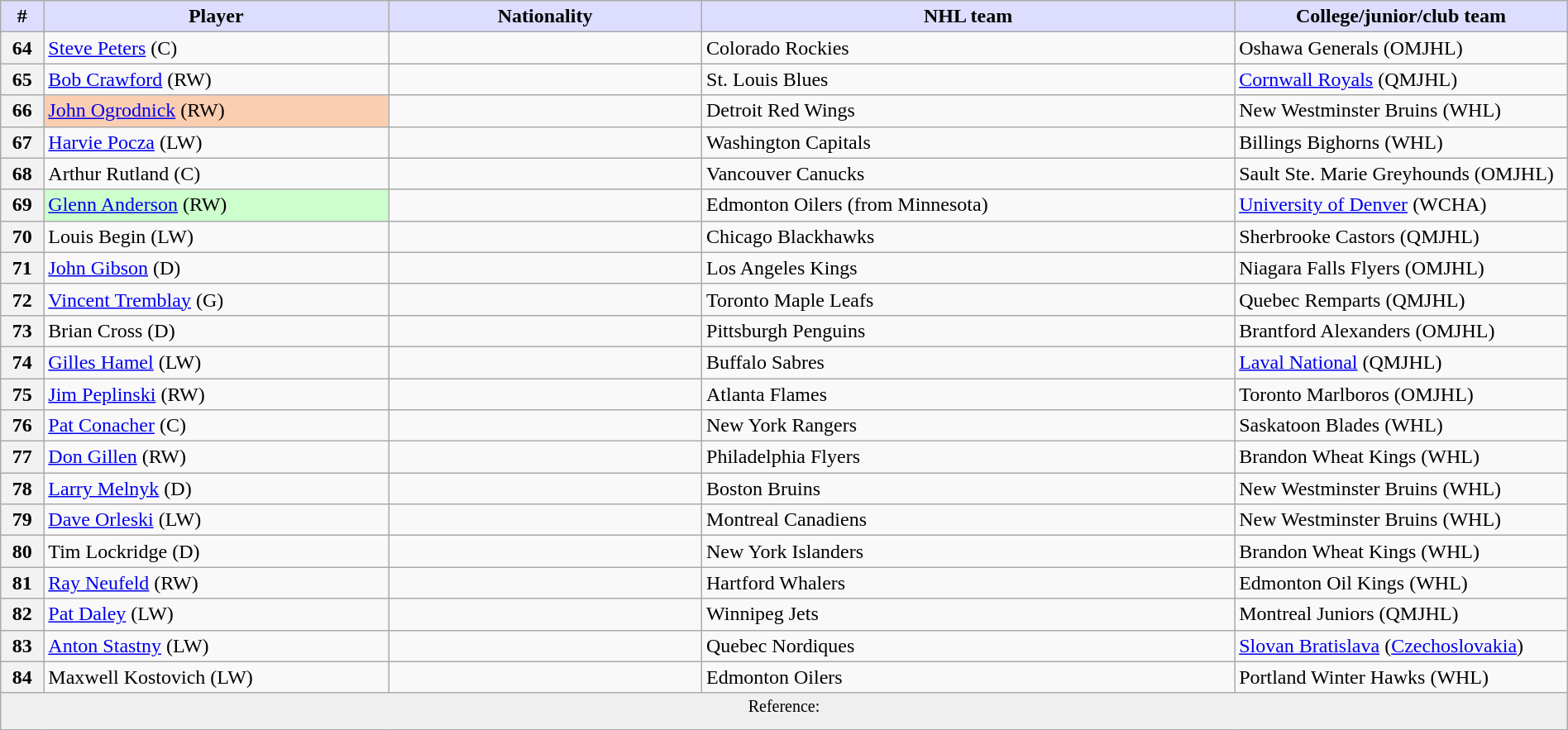<table class="wikitable" style="width: 100%">
<tr>
<th style="background:#ddf; width:2.75%;">#</th>
<th style="background:#ddf; width:22.0%;">Player</th>
<th style="background:#ddf; width:20.0%;">Nationality</th>
<th style="background:#ddf; width:34.0%;">NHL team</th>
<th style="background:#ddf; width:100.0%;">College/junior/club team</th>
</tr>
<tr>
<th>64</th>
<td><a href='#'>Steve Peters</a> (C)</td>
<td></td>
<td>Colorado Rockies</td>
<td>Oshawa Generals (OMJHL)</td>
</tr>
<tr>
<th>65</th>
<td><a href='#'>Bob Crawford</a> (RW)</td>
<td></td>
<td>St. Louis Blues</td>
<td><a href='#'>Cornwall Royals</a> (QMJHL)</td>
</tr>
<tr>
<th>66</th>
<td bgcolor="#FBCEB1"><a href='#'>John Ogrodnick</a> (RW)</td>
<td></td>
<td>Detroit Red Wings</td>
<td>New Westminster Bruins (WHL)</td>
</tr>
<tr>
<th>67</th>
<td><a href='#'>Harvie Pocza</a> (LW)</td>
<td></td>
<td>Washington Capitals</td>
<td>Billings Bighorns (WHL)</td>
</tr>
<tr>
<th>68</th>
<td>Arthur Rutland (C)</td>
<td></td>
<td>Vancouver Canucks</td>
<td>Sault Ste. Marie Greyhounds (OMJHL)</td>
</tr>
<tr>
<th>69</th>
<td bgcolor="#CCFFCC"><a href='#'>Glenn Anderson</a> (RW)</td>
<td></td>
<td>Edmonton Oilers (from Minnesota)</td>
<td><a href='#'>University of Denver</a> (WCHA)</td>
</tr>
<tr>
<th>70</th>
<td>Louis Begin (LW)</td>
<td></td>
<td>Chicago Blackhawks</td>
<td>Sherbrooke Castors (QMJHL)</td>
</tr>
<tr>
<th>71</th>
<td><a href='#'>John Gibson</a> (D)</td>
<td></td>
<td>Los Angeles Kings</td>
<td>Niagara Falls Flyers (OMJHL)</td>
</tr>
<tr>
<th>72</th>
<td><a href='#'>Vincent Tremblay</a> (G)</td>
<td></td>
<td>Toronto Maple Leafs</td>
<td>Quebec Remparts (QMJHL)</td>
</tr>
<tr>
<th>73</th>
<td>Brian Cross (D)</td>
<td></td>
<td>Pittsburgh Penguins</td>
<td>Brantford Alexanders (OMJHL)</td>
</tr>
<tr>
<th>74</th>
<td><a href='#'>Gilles Hamel</a> (LW)</td>
<td></td>
<td>Buffalo Sabres</td>
<td><a href='#'>Laval National</a> (QMJHL)</td>
</tr>
<tr>
<th>75</th>
<td><a href='#'>Jim Peplinski</a> (RW)</td>
<td></td>
<td>Atlanta Flames</td>
<td>Toronto Marlboros (OMJHL)</td>
</tr>
<tr>
<th>76</th>
<td><a href='#'>Pat Conacher</a> (C)</td>
<td></td>
<td>New York Rangers</td>
<td>Saskatoon Blades (WHL)</td>
</tr>
<tr>
<th>77</th>
<td><a href='#'>Don Gillen</a> (RW)</td>
<td></td>
<td>Philadelphia Flyers</td>
<td>Brandon Wheat Kings (WHL)</td>
</tr>
<tr>
<th>78</th>
<td><a href='#'>Larry Melnyk</a> (D)</td>
<td></td>
<td>Boston Bruins</td>
<td>New Westminster Bruins (WHL)</td>
</tr>
<tr>
<th>79</th>
<td><a href='#'>Dave Orleski</a> (LW)</td>
<td></td>
<td>Montreal Canadiens</td>
<td>New Westminster Bruins (WHL)</td>
</tr>
<tr>
<th>80</th>
<td>Tim Lockridge (D)</td>
<td></td>
<td>New York Islanders</td>
<td>Brandon Wheat Kings (WHL)</td>
</tr>
<tr>
<th>81</th>
<td><a href='#'>Ray Neufeld</a> (RW)</td>
<td></td>
<td>Hartford Whalers</td>
<td>Edmonton Oil Kings (WHL)</td>
</tr>
<tr>
<th>82</th>
<td><a href='#'>Pat Daley</a> (LW)</td>
<td></td>
<td>Winnipeg Jets</td>
<td>Montreal Juniors (QMJHL)</td>
</tr>
<tr>
<th>83</th>
<td><a href='#'>Anton Stastny</a> (LW)</td>
<td></td>
<td>Quebec Nordiques</td>
<td><a href='#'>Slovan Bratislava</a> (<a href='#'>Czechoslovakia</a>)</td>
</tr>
<tr>
<th>84</th>
<td>Maxwell Kostovich (LW)</td>
<td></td>
<td>Edmonton Oilers</td>
<td>Portland Winter Hawks (WHL)</td>
</tr>
<tr>
<td align=center colspan="6" bgcolor="#efefef"><sup>Reference: </sup></td>
</tr>
</table>
